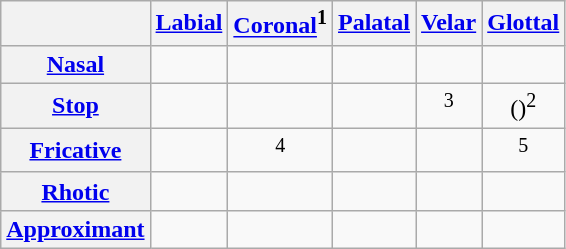<table class="wikitable">
<tr>
<th></th>
<th><a href='#'>Labial</a></th>
<th><a href='#'>Coronal</a><sup>1</sup></th>
<th><a href='#'>Palatal</a></th>
<th><a href='#'>Velar</a></th>
<th><a href='#'>Glottal</a></th>
</tr>
<tr align="center">
<th><a href='#'>Nasal</a></th>
<td></td>
<td></td>
<td></td>
<td></td>
<td></td>
</tr>
<tr align="center">
<th><a href='#'>Stop</a></th>
<td> </td>
<td> </td>
<td></td>
<td> <sup>3</sup></td>
<td>()<sup>2</sup></td>
</tr>
<tr align="center">
<th><a href='#'>Fricative</a></th>
<td></td>
<td>  <sup>4</sup></td>
<td></td>
<td></td>
<td><sup>5</sup></td>
</tr>
<tr align="center">
<th><a href='#'>Rhotic</a></th>
<td></td>
<td></td>
<td></td>
<td></td>
<td></td>
</tr>
<tr align="center">
<th><a href='#'>Approximant</a></th>
<td></td>
<td></td>
<td></td>
<td></td>
<td></td>
</tr>
</table>
